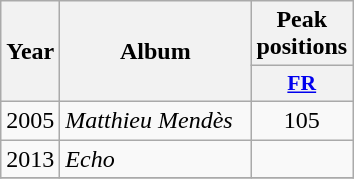<table class="wikitable">
<tr>
<th align="center" rowspan="2" width="10">Year</th>
<th align="center" rowspan="2" width="120">Album</th>
<th align="center" colspan="1" width="20">Peak positions</th>
</tr>
<tr>
<th scope="col" style="width:3em;font-size:90%;"><a href='#'>FR</a><br></th>
</tr>
<tr>
<td style="text-align:center;">2005</td>
<td><em>Matthieu Mendès</em></td>
<td style="text-align:center;">105</td>
</tr>
<tr>
<td style="text-align:center;">2013</td>
<td><em>Echo</em></td>
<td style="text-align:center;"></td>
</tr>
<tr>
</tr>
</table>
